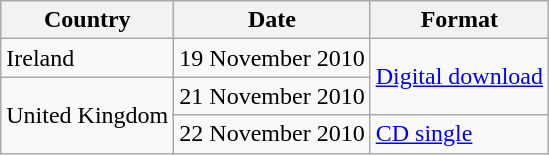<table class="wikitable">
<tr>
<th>Country</th>
<th>Date</th>
<th>Format</th>
</tr>
<tr>
<td>Ireland</td>
<td>19 November 2010</td>
<td rowspan=2><a href='#'>Digital download</a></td>
</tr>
<tr>
<td rowspan="2">United Kingdom</td>
<td>21 November 2010</td>
</tr>
<tr>
<td>22 November 2010</td>
<td><a href='#'>CD single</a></td>
</tr>
</table>
